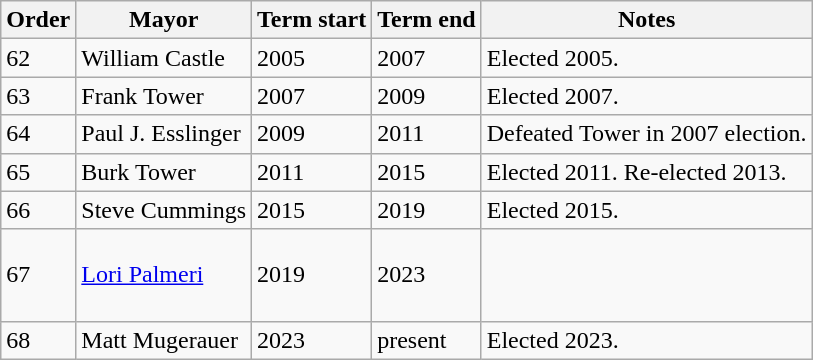<table class="wikitable">
<tr>
<th>Order</th>
<th>Mayor</th>
<th>Term start</th>
<th>Term end</th>
<th>Notes</th>
</tr>
<tr>
<td>62</td>
<td>William Castle</td>
<td>2005</td>
<td>2007</td>
<td>Elected 2005.</td>
</tr>
<tr>
<td>63</td>
<td>Frank Tower</td>
<td>2007</td>
<td>2009</td>
<td>Elected 2007.</td>
</tr>
<tr>
<td>64</td>
<td>Paul J. Esslinger</td>
<td>2009</td>
<td>2011</td>
<td>Defeated Tower in 2007 election.</td>
</tr>
<tr>
<td>65</td>
<td>Burk Tower</td>
<td>2011</td>
<td>2015</td>
<td>Elected 2011. Re-elected 2013.</td>
</tr>
<tr>
<td>66</td>
<td>Steve Cummings</td>
<td>2015</td>
<td>2019</td>
<td>Elected 2015.</td>
</tr>
<tr>
<td>67</td>
<td><a href='#'>Lori Palmeri</a></td>
<td>2019</td>
<td>2023</td>
<td><br><br><br></td>
</tr>
<tr>
<td>68</td>
<td>Matt Mugerauer</td>
<td>2023</td>
<td>present</td>
<td>Elected 2023.</td>
</tr>
</table>
